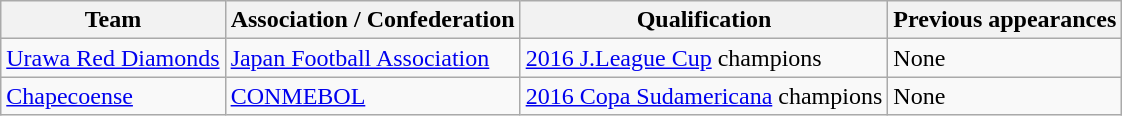<table class="wikitable">
<tr>
<th>Team</th>
<th>Association / Confederation</th>
<th>Qualification</th>
<th>Previous appearances</th>
</tr>
<tr>
<td> <a href='#'>Urawa Red Diamonds</a></td>
<td><a href='#'>Japan Football Association</a></td>
<td><a href='#'>2016 J.League Cup</a> champions</td>
<td>None</td>
</tr>
<tr>
<td> <a href='#'>Chapecoense</a></td>
<td><a href='#'>CONMEBOL</a></td>
<td><a href='#'>2016 Copa Sudamericana</a> champions</td>
<td>None</td>
</tr>
</table>
